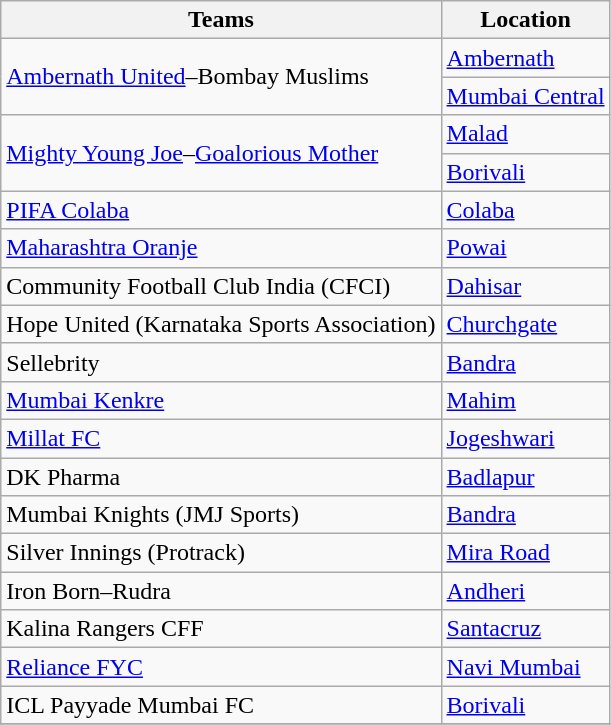<table class="wikitable sortable">
<tr>
<th>Teams</th>
<th>Location</th>
</tr>
<tr>
<td rowspan="2"><a href='#'>Ambernath United</a>–Bombay Muslims</td>
<td><a href='#'>Ambernath</a><br></td>
</tr>
<tr>
<td><a href='#'>Mumbai Central</a></td>
</tr>
<tr>
<td rowspan="2"><a href='#'>Mighty Young Joe</a>–<a href='#'>Goalorious Mother</a></td>
<td><a href='#'>Malad</a></td>
</tr>
<tr>
<td><a href='#'>Borivali</a></td>
</tr>
<tr>
<td><a href='#'>PIFA Colaba</a></td>
<td><a href='#'>Colaba</a></td>
</tr>
<tr>
<td><a href='#'>Maharashtra Oranje</a></td>
<td><a href='#'>Powai</a></td>
</tr>
<tr>
<td>Community Football Club India (CFCI)</td>
<td><a href='#'>Dahisar</a></td>
</tr>
<tr>
<td>Hope United (Karnataka Sports Association)</td>
<td><a href='#'>Churchgate</a></td>
</tr>
<tr>
<td>Sellebrity</td>
<td><a href='#'>Bandra</a></td>
</tr>
<tr>
<td><a href='#'>Mumbai Kenkre</a></td>
<td><a href='#'>Mahim</a></td>
</tr>
<tr>
<td><a href='#'>Millat FC</a></td>
<td><a href='#'>Jogeshwari</a></td>
</tr>
<tr>
<td>DK Pharma</td>
<td><a href='#'>Badlapur</a></td>
</tr>
<tr>
<td>Mumbai Knights (JMJ Sports)</td>
<td><a href='#'>Bandra</a></td>
</tr>
<tr>
<td>Silver Innings (Protrack)</td>
<td><a href='#'>Mira Road</a></td>
</tr>
<tr>
<td>Iron Born–Rudra</td>
<td><a href='#'>Andheri</a></td>
</tr>
<tr>
<td>Kalina Rangers CFF</td>
<td><a href='#'>Santacruz</a></td>
</tr>
<tr>
<td><a href='#'>Reliance FYC</a></td>
<td><a href='#'>Navi Mumbai</a></td>
</tr>
<tr>
<td>ICL Payyade Mumbai FC</td>
<td><a href='#'>Borivali</a></td>
</tr>
<tr>
</tr>
</table>
